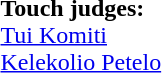<table style="width:100%; font-size:100%;">
<tr>
<td><br><strong>Touch judges:</strong>
<br> <a href='#'>Tui Komiti</a>
<br> <a href='#'>Kelekolio Petelo</a></td>
</tr>
</table>
